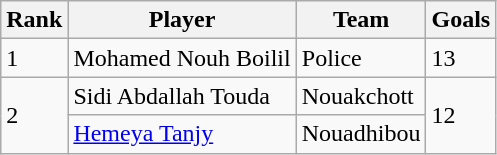<table class="wikitable">
<tr>
<th>Rank</th>
<th>Player</th>
<th>Team</th>
<th>Goals</th>
</tr>
<tr>
<td>1</td>
<td> Mohamed Nouh Boilil</td>
<td>Police</td>
<td>13</td>
</tr>
<tr>
<td rowspan=2>2</td>
<td> Sidi Abdallah Touda</td>
<td>Nouakchott</td>
<td rowspan=2>12</td>
</tr>
<tr>
<td> <a href='#'>Hemeya Tanjy</a></td>
<td>Nouadhibou</td>
</tr>
</table>
